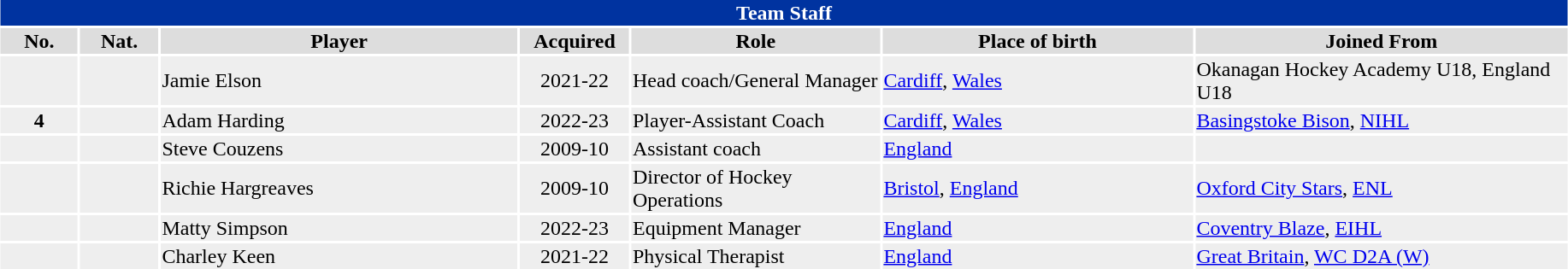<table class="toccolours" style="width:97%; clear:both; margin:1.5em auto; text-align:center;">
<tr>
<th colspan="11" style="background:#0033A0; color:white;">Team Staff</th>
</tr>
<tr style="background:#ddd;">
<th width="5%">No.</th>
<th width="5%">Nat.</th>
<th>Player</th>
<th width="7%">Acquired</th>
<th width="16%">Role</th>
<th width="20%">Place of birth</th>
<th width="24%">Joined From</th>
</tr>
<tr style="background:#eee;">
<td></td>
<td></td>
<td align="left">Jamie Elson</td>
<td>2021-22</td>
<td align="left">Head coach/General Manager</td>
<td align="left"><a href='#'>Cardiff</a>, <a href='#'>Wales</a></td>
<td align="left">Okanagan Hockey Academy U18, England U18</td>
</tr>
<tr style="background:#eee;">
<td><strong>4</strong></td>
<td></td>
<td align="left">Adam Harding</td>
<td>2022-23</td>
<td align="left">Player-Assistant Coach</td>
<td align="left"><a href='#'>Cardiff</a>, <a href='#'>Wales</a></td>
<td align="left"><a href='#'>Basingstoke Bison</a>, <a href='#'>NIHL</a></td>
</tr>
<tr style="background:#eee;">
<td></td>
<td></td>
<td align="left">Steve Couzens</td>
<td>2009-10</td>
<td align="left">Assistant coach</td>
<td align="left"><a href='#'>England</a></td>
<td align="left"></td>
</tr>
<tr style="background:#eee;">
<td></td>
<td></td>
<td align="left">Richie Hargreaves</td>
<td>2009-10</td>
<td align="left">Director of Hockey Operations</td>
<td align="left"><a href='#'>Bristol</a>, <a href='#'>England</a></td>
<td align="left"><a href='#'>Oxford City Stars</a>, <a href='#'>ENL</a></td>
</tr>
<tr style="background:#eee;">
<td></td>
<td></td>
<td align="left">Matty Simpson</td>
<td>2022-23</td>
<td align="left">Equipment Manager</td>
<td align="left"><a href='#'>England</a></td>
<td align="left"><a href='#'>Coventry Blaze</a>, <a href='#'>EIHL</a></td>
</tr>
<tr style="background:#eee;">
<td></td>
<td></td>
<td align="left">Charley Keen</td>
<td>2021-22</td>
<td align="left">Physical Therapist</td>
<td align="left"><a href='#'>England</a></td>
<td align="left"><a href='#'>Great Britain</a>, <a href='#'>WC D2A (W)</a></td>
</tr>
</table>
